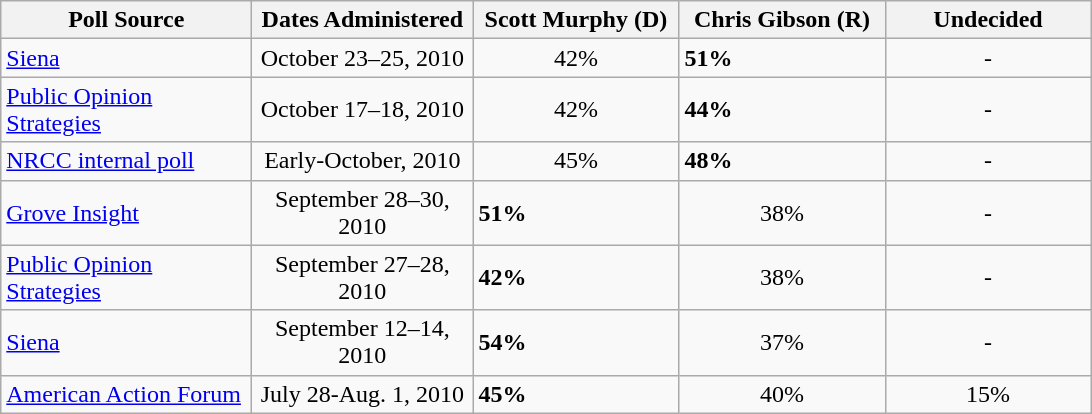<table class="wikitable">
<tr style="vertical-align:bottom;">
<th style="width:160px;">Poll Source</th>
<th style="width:140px;">Dates Administered</th>
<th style="width:130px;">Scott Murphy (D)</th>
<th style="width:130px;">Chris Gibson (R)</th>
<th style="width:130px;">Undecided</th>
</tr>
<tr>
<td><a href='#'>Siena</a></td>
<td style="text-align:center;">October 23–25, 2010</td>
<td style="text-align:center;">42%</td>
<td><strong>51%</strong></td>
<td style="text-align:center;">-</td>
</tr>
<tr>
<td><a href='#'>Public Opinion Strategies</a></td>
<td style="text-align:center;">October 17–18, 2010</td>
<td style="text-align:center;">42%</td>
<td><strong>44%</strong></td>
<td style="text-align:center;">-</td>
</tr>
<tr>
<td><a href='#'>NRCC internal poll</a></td>
<td style="text-align:center;">Early-October, 2010</td>
<td style="text-align:center;">45%</td>
<td><strong>48%</strong></td>
<td style="text-align:center;">-</td>
</tr>
<tr>
<td><a href='#'>Grove Insight</a></td>
<td style="text-align:center;">September 28–30, 2010</td>
<td><strong>51%</strong></td>
<td style="text-align:center;">38%</td>
<td style="text-align:center;">-</td>
</tr>
<tr>
<td><a href='#'>Public Opinion Strategies</a></td>
<td style="text-align:center;">September 27–28, 2010</td>
<td><strong>42%</strong></td>
<td style="text-align:center;">38%</td>
<td style="text-align:center;">-</td>
</tr>
<tr>
<td><a href='#'>Siena</a></td>
<td style="text-align:center;">September 12–14, 2010</td>
<td><strong>54%</strong></td>
<td style="text-align:center;">37%</td>
<td style="text-align:center;">-</td>
</tr>
<tr>
<td><a href='#'>American Action Forum</a></td>
<td style="text-align:center;">July 28-Aug. 1, 2010</td>
<td><strong>45%</strong></td>
<td style="text-align:center;">40%</td>
<td style="text-align:center;">15%</td>
</tr>
</table>
